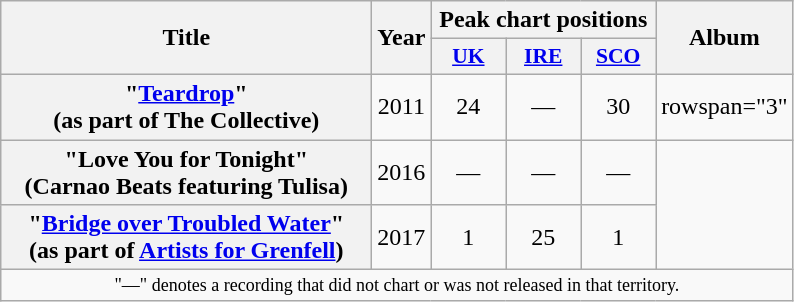<table class="wikitable plainrowheaders" style="text-align:center;">
<tr>
<th scope="col" rowspan="2" style="width:15em;">Title</th>
<th scope="col" rowspan="2" style="width:1em;">Year</th>
<th scope="col" colspan="3">Peak chart positions</th>
<th scope="col" rowspan="2">Album</th>
</tr>
<tr>
<th scope="col" style="width:3em;font-size:90%;"><a href='#'>UK</a><br></th>
<th scope="col" style="width:3em;font-size:90%;"><a href='#'>IRE</a><br></th>
<th scope="col" style="width:3em;font-size:90%;"><a href='#'>SCO</a><br></th>
</tr>
<tr>
<th scope="row">"<a href='#'>Teardrop</a>"<br><span>(as part of The Collective)</span></th>
<td>2011</td>
<td>24</td>
<td>—</td>
<td>30</td>
<td>rowspan="3" </td>
</tr>
<tr>
<th scope="row">"Love You for Tonight"<br><span>(Carnao Beats featuring Tulisa)</span></th>
<td>2016</td>
<td>—</td>
<td>—</td>
<td>—</td>
</tr>
<tr>
<th scope="row">"<a href='#'>Bridge over Troubled Water</a>"<br><span>(as part of <a href='#'>Artists for Grenfell</a>)</span></th>
<td>2017</td>
<td>1</td>
<td>25</td>
<td>1</td>
</tr>
<tr>
<td colspan="7" style="font-size:9pt">"—" denotes a recording that did not chart or was not released in that territory.</td>
</tr>
</table>
